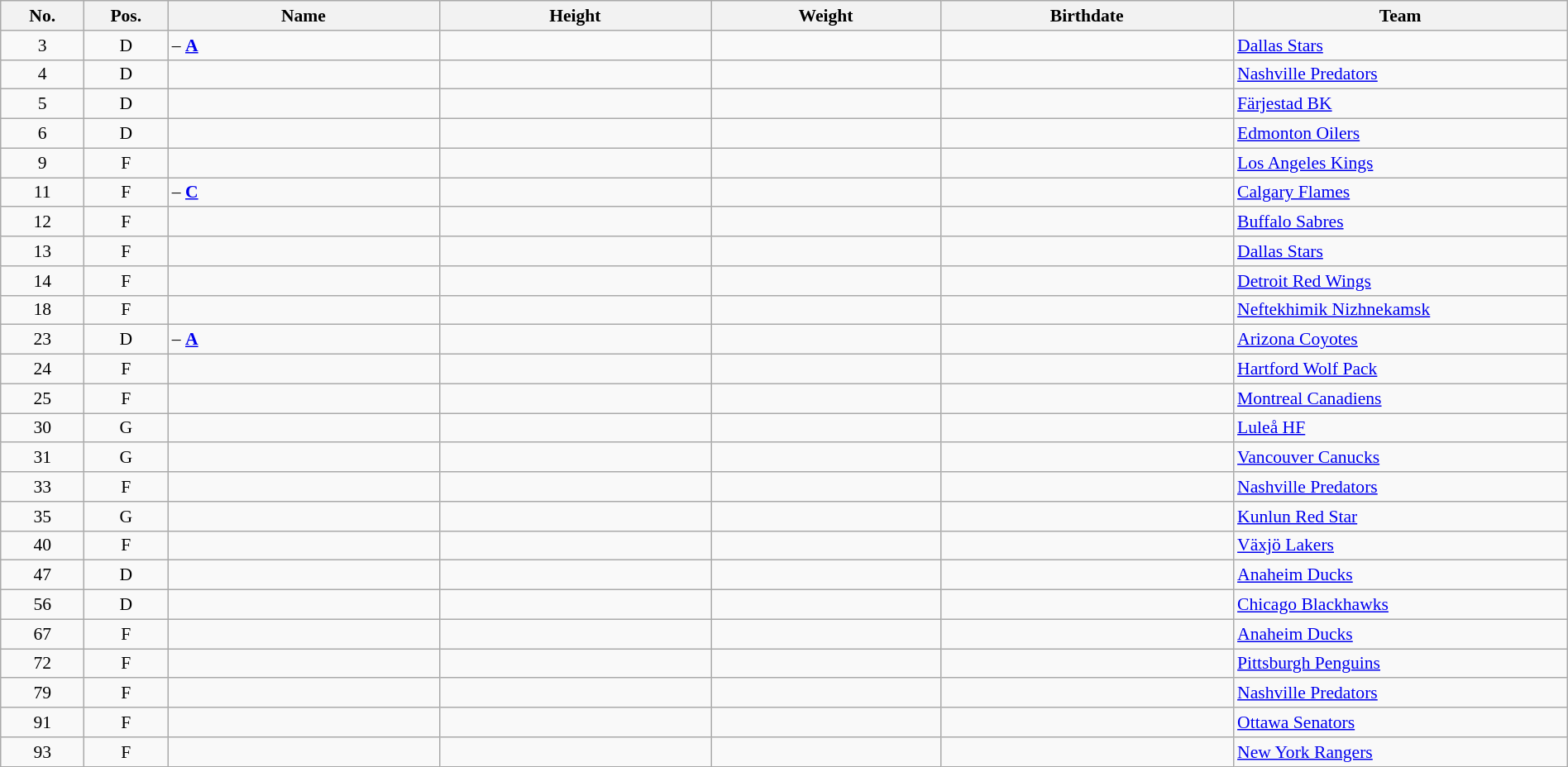<table width="100%" class="wikitable sortable" style="font-size: 90%; text-align: center;">
<tr>
<th style="width:  4%;">No.</th>
<th style="width:  4%;">Pos.</th>
<th style="width: 13%;">Name</th>
<th style="width: 13%;">Height</th>
<th style="width: 11%;">Weight</th>
<th style="width: 14%;">Birthdate</th>
<th style="width: 16%;">Team</th>
</tr>
<tr>
<td>3</td>
<td>D</td>
<td align=left> – <strong><a href='#'>A</a></strong></td>
<td></td>
<td></td>
<td></td>
<td style="text-align:left;"> <a href='#'>Dallas Stars</a></td>
</tr>
<tr>
<td>4</td>
<td>D</td>
<td align=left></td>
<td></td>
<td></td>
<td></td>
<td style="text-align:left;"> <a href='#'>Nashville Predators</a></td>
</tr>
<tr>
<td>5</td>
<td>D</td>
<td align=left></td>
<td></td>
<td></td>
<td></td>
<td style="text-align:left;"> <a href='#'>Färjestad BK</a></td>
</tr>
<tr>
<td>6</td>
<td>D</td>
<td align=left></td>
<td></td>
<td></td>
<td></td>
<td style="text-align:left;"> <a href='#'>Edmonton Oilers</a></td>
</tr>
<tr>
<td>9</td>
<td>F</td>
<td align=left></td>
<td></td>
<td></td>
<td></td>
<td style="text-align:left;"> <a href='#'>Los Angeles Kings</a></td>
</tr>
<tr>
<td>11</td>
<td>F</td>
<td align=left> – <strong><a href='#'>C</a></strong></td>
<td></td>
<td></td>
<td></td>
<td style="text-align:left;"> <a href='#'>Calgary Flames</a></td>
</tr>
<tr>
<td>12</td>
<td>F</td>
<td align=left></td>
<td></td>
<td></td>
<td></td>
<td style="text-align:left;"> <a href='#'>Buffalo Sabres</a></td>
</tr>
<tr>
<td>13</td>
<td>F</td>
<td align=left></td>
<td></td>
<td></td>
<td></td>
<td style="text-align:left;"> <a href='#'>Dallas Stars</a></td>
</tr>
<tr>
<td>14</td>
<td>F</td>
<td align=left></td>
<td></td>
<td></td>
<td></td>
<td style="text-align:left;"> <a href='#'>Detroit Red Wings</a></td>
</tr>
<tr>
<td>18</td>
<td>F</td>
<td align=left></td>
<td></td>
<td></td>
<td></td>
<td style="text-align:left;"> <a href='#'>Neftekhimik Nizhnekamsk</a></td>
</tr>
<tr>
<td>23</td>
<td>D</td>
<td align=left> – <strong><a href='#'>A</a></strong></td>
<td></td>
<td></td>
<td></td>
<td style="text-align:left;"> <a href='#'>Arizona Coyotes</a></td>
</tr>
<tr>
<td>24</td>
<td>F</td>
<td align=left></td>
<td></td>
<td></td>
<td></td>
<td style="text-align:left;"> <a href='#'>Hartford Wolf Pack</a></td>
</tr>
<tr>
<td>25</td>
<td>F</td>
<td align=left></td>
<td></td>
<td></td>
<td></td>
<td style="text-align:left;"> <a href='#'>Montreal Canadiens</a></td>
</tr>
<tr>
<td>30</td>
<td>G</td>
<td align=left></td>
<td></td>
<td></td>
<td></td>
<td style="text-align:left;"> <a href='#'>Luleå HF</a></td>
</tr>
<tr>
<td>31</td>
<td>G</td>
<td align=left></td>
<td></td>
<td></td>
<td></td>
<td style="text-align:left;"> <a href='#'>Vancouver Canucks</a></td>
</tr>
<tr>
<td>33</td>
<td>F</td>
<td align=left></td>
<td></td>
<td></td>
<td></td>
<td style="text-align:left;"> <a href='#'>Nashville Predators</a></td>
</tr>
<tr>
<td>35</td>
<td>G</td>
<td align=left></td>
<td></td>
<td></td>
<td></td>
<td style="text-align:left;"> <a href='#'>Kunlun Red Star</a></td>
</tr>
<tr>
<td>40</td>
<td>F</td>
<td align=left></td>
<td></td>
<td></td>
<td></td>
<td style="text-align:left;"> <a href='#'>Växjö Lakers</a></td>
</tr>
<tr>
<td>47</td>
<td>D</td>
<td align=left></td>
<td></td>
<td></td>
<td></td>
<td style="text-align:left;"> <a href='#'>Anaheim Ducks</a></td>
</tr>
<tr>
<td>56</td>
<td>D</td>
<td align=left></td>
<td></td>
<td></td>
<td></td>
<td style="text-align:left;"> <a href='#'>Chicago Blackhawks</a></td>
</tr>
<tr>
<td>67</td>
<td>F</td>
<td align=left></td>
<td></td>
<td></td>
<td></td>
<td style="text-align:left;"> <a href='#'>Anaheim Ducks</a></td>
</tr>
<tr>
<td>72</td>
<td>F</td>
<td align=left></td>
<td></td>
<td></td>
<td></td>
<td style="text-align:left;"> <a href='#'>Pittsburgh Penguins</a></td>
</tr>
<tr>
<td>79</td>
<td>F</td>
<td align=left></td>
<td></td>
<td></td>
<td></td>
<td style="text-align:left;"> <a href='#'>Nashville Predators</a></td>
</tr>
<tr>
<td>91</td>
<td>F</td>
<td align=left></td>
<td></td>
<td></td>
<td></td>
<td style="text-align:left;"> <a href='#'>Ottawa Senators</a></td>
</tr>
<tr>
<td>93</td>
<td>F</td>
<td align=left></td>
<td></td>
<td></td>
<td></td>
<td style="text-align:left;"> <a href='#'>New York Rangers</a></td>
</tr>
</table>
